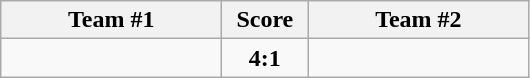<table class="wikitable" style="text-align:center;">
<tr>
<th width=140>Team #1</th>
<th width=50>Score</th>
<th width=140>Team #2</th>
</tr>
<tr>
<td style="text-align:right;"></td>
<td><strong>4:1</strong></td>
<td style="text-align:left;"></td>
</tr>
</table>
